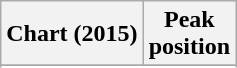<table class="wikitable sortable plainrowheaders" style="text-align:center;">
<tr>
<th>Chart (2015)</th>
<th>Peak<br>position</th>
</tr>
<tr>
</tr>
<tr>
</tr>
</table>
